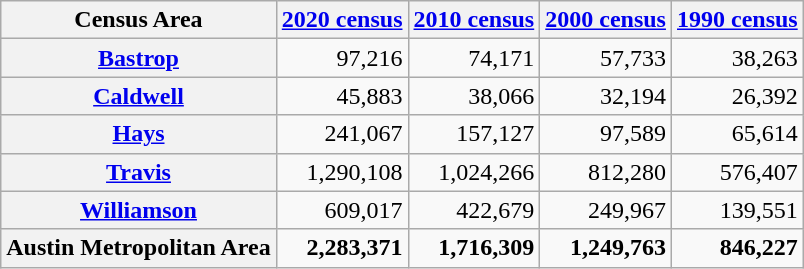<table class="wikitable sortable">
<tr>
<th>Census Area</th>
<th><a href='#'>2020 census</a></th>
<th><a href='#'>2010 census</a></th>
<th><a href='#'>2000 census</a></th>
<th><a href='#'>1990 census</a></th>
</tr>
<tr>
<th><strong><a href='#'>Bastrop</a></strong></th>
<td align="right">97,216</td>
<td align="right">74,171</td>
<td align="right">57,733</td>
<td align="right">38,263</td>
</tr>
<tr>
<th><strong><a href='#'>Caldwell</a></strong></th>
<td align="right">45,883</td>
<td align="right">38,066</td>
<td align="right">32,194</td>
<td align="right">26,392</td>
</tr>
<tr>
<th><strong><a href='#'>Hays</a></strong></th>
<td align="right">241,067</td>
<td align="right">157,127</td>
<td align="right">97,589</td>
<td align="right">65,614</td>
</tr>
<tr>
<th><strong><a href='#'>Travis</a></strong></th>
<td align="right">1,290,108</td>
<td align="right">1,024,266</td>
<td align="right">812,280</td>
<td align="right">576,407</td>
</tr>
<tr>
<th><strong><a href='#'>Williamson</a></strong></th>
<td align="right">609,017</td>
<td align="right">422,679</td>
<td align="right">249,967</td>
<td align="right">139,551</td>
</tr>
<tr>
<th><strong>Austin Metropolitan Area</strong></th>
<td align="right"><strong>2,283,371</strong></td>
<td align="right"><strong>1,716,309</strong></td>
<td align="right"><strong>1,249,763</strong></td>
<td align="right"><strong>846,227</strong></td>
</tr>
</table>
